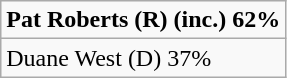<table class="wikitable">
<tr>
<td><strong>Pat Roberts (R) (inc.) 62%</strong></td>
</tr>
<tr>
<td>Duane West (D) 37%</td>
</tr>
</table>
